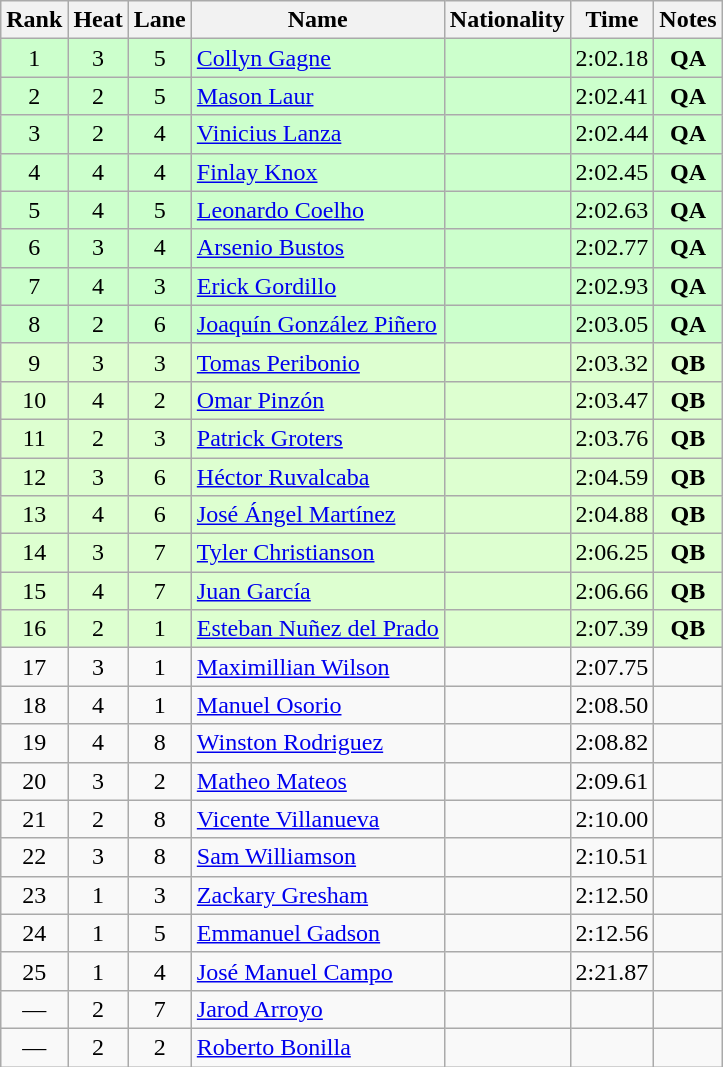<table class="wikitable sortable" style="text-align:center">
<tr>
<th>Rank</th>
<th>Heat</th>
<th>Lane</th>
<th>Name</th>
<th>Nationality</th>
<th>Time</th>
<th>Notes</th>
</tr>
<tr bgcolor="ccffcc">
<td>1</td>
<td>3</td>
<td>5</td>
<td align="left"><a href='#'>Collyn Gagne</a></td>
<td align="left"></td>
<td>2:02.18</td>
<td><strong>QA</strong></td>
</tr>
<tr bgcolor="ccffcc">
<td>2</td>
<td>2</td>
<td>5</td>
<td align="left"><a href='#'>Mason Laur</a></td>
<td align="left"></td>
<td>2:02.41</td>
<td><strong>QA</strong></td>
</tr>
<tr bgcolor="ccffcc">
<td>3</td>
<td>2</td>
<td>4</td>
<td align="left"><a href='#'>Vinicius Lanza</a></td>
<td align="left"></td>
<td>2:02.44</td>
<td><strong>QA</strong></td>
</tr>
<tr bgcolor="ccffcc">
<td>4</td>
<td>4</td>
<td>4</td>
<td align="left"><a href='#'>Finlay Knox</a></td>
<td align="left"></td>
<td>2:02.45</td>
<td><strong>QA</strong></td>
</tr>
<tr bgcolor="ccffcc">
<td>5</td>
<td>4</td>
<td>5</td>
<td align="left"><a href='#'>Leonardo Coelho</a></td>
<td align="left"></td>
<td>2:02.63</td>
<td><strong>QA</strong></td>
</tr>
<tr bgcolor="ccffcc">
<td>6</td>
<td>3</td>
<td>4</td>
<td align="left"><a href='#'>Arsenio Bustos</a></td>
<td align="left"></td>
<td>2:02.77</td>
<td><strong>QA</strong></td>
</tr>
<tr bgcolor="ccffcc">
<td>7</td>
<td>4</td>
<td>3</td>
<td align="left"><a href='#'>Erick Gordillo</a></td>
<td align="left"></td>
<td>2:02.93</td>
<td><strong>QA</strong></td>
</tr>
<tr bgcolor="ccffcc">
<td>8</td>
<td>2</td>
<td>6</td>
<td align="left"><a href='#'>Joaquín González Piñero</a></td>
<td align="left"></td>
<td>2:03.05</td>
<td><strong>QA</strong></td>
</tr>
<tr bgcolor="ddffd">
<td>9</td>
<td>3</td>
<td>3</td>
<td align="left"><a href='#'>Tomas Peribonio</a></td>
<td align="left"></td>
<td>2:03.32</td>
<td><strong>QB</strong></td>
</tr>
<tr bgcolor="ddffd">
<td>10</td>
<td>4</td>
<td>2</td>
<td align="left"><a href='#'>Omar Pinzón</a></td>
<td align="left"></td>
<td>2:03.47</td>
<td><strong>QB</strong></td>
</tr>
<tr bgcolor="ddffd">
<td>11</td>
<td>2</td>
<td>3</td>
<td align="left"><a href='#'>Patrick Groters</a></td>
<td align="left"></td>
<td>2:03.76</td>
<td><strong>QB</strong></td>
</tr>
<tr bgcolor="ddffd">
<td>12</td>
<td>3</td>
<td>6</td>
<td align="left"><a href='#'>Héctor Ruvalcaba</a></td>
<td align="left"></td>
<td>2:04.59</td>
<td><strong>QB</strong></td>
</tr>
<tr bgcolor="ddffd">
<td>13</td>
<td>4</td>
<td>6</td>
<td align="left"><a href='#'>José Ángel Martínez</a></td>
<td align="left"></td>
<td>2:04.88</td>
<td><strong>QB</strong></td>
</tr>
<tr bgcolor="ddffd">
<td>14</td>
<td>3</td>
<td>7</td>
<td align="left"><a href='#'>Tyler Christianson</a></td>
<td align="left"></td>
<td>2:06.25</td>
<td><strong>QB</strong></td>
</tr>
<tr bgcolor="ddffd">
<td>15</td>
<td>4</td>
<td>7</td>
<td align="left"><a href='#'>Juan García</a></td>
<td align="left"></td>
<td>2:06.66</td>
<td><strong>QB</strong></td>
</tr>
<tr bgcolor="ddffd">
<td>16</td>
<td>2</td>
<td>1</td>
<td align="left"><a href='#'>Esteban Nuñez del Prado</a></td>
<td align="left"></td>
<td>2:07.39</td>
<td><strong>QB</strong></td>
</tr>
<tr>
<td>17</td>
<td>3</td>
<td>1</td>
<td align="left"><a href='#'>Maximillian Wilson</a></td>
<td align="left"></td>
<td>2:07.75</td>
<td></td>
</tr>
<tr>
<td>18</td>
<td>4</td>
<td>1</td>
<td align="left"><a href='#'>Manuel Osorio</a></td>
<td align="left"></td>
<td>2:08.50</td>
<td></td>
</tr>
<tr>
<td>19</td>
<td>4</td>
<td>8</td>
<td align="left"><a href='#'>Winston Rodriguez</a></td>
<td align="left"></td>
<td>2:08.82</td>
<td></td>
</tr>
<tr>
<td>20</td>
<td>3</td>
<td>2</td>
<td align="left"><a href='#'>Matheo Mateos</a></td>
<td align="left"></td>
<td>2:09.61</td>
<td></td>
</tr>
<tr>
<td>21</td>
<td>2</td>
<td>8</td>
<td align="left"><a href='#'>Vicente Villanueva</a></td>
<td align="left"></td>
<td>2:10.00</td>
<td></td>
</tr>
<tr>
<td>22</td>
<td>3</td>
<td>8</td>
<td align="left"><a href='#'>Sam Williamson</a></td>
<td align="left"></td>
<td>2:10.51</td>
<td></td>
</tr>
<tr>
<td>23</td>
<td>1</td>
<td>3</td>
<td align="left"><a href='#'>Zackary Gresham</a></td>
<td align="left"></td>
<td>2:12.50</td>
<td></td>
</tr>
<tr>
<td>24</td>
<td>1</td>
<td>5</td>
<td align="left"><a href='#'>Emmanuel Gadson</a></td>
<td align="left"></td>
<td>2:12.56</td>
<td></td>
</tr>
<tr>
<td>25</td>
<td>1</td>
<td>4</td>
<td align="left"><a href='#'>José Manuel Campo</a></td>
<td align="left"></td>
<td>2:21.87</td>
<td></td>
</tr>
<tr>
<td>—</td>
<td>2</td>
<td>7</td>
<td align="left"><a href='#'>Jarod Arroyo</a></td>
<td align="left"></td>
<td></td>
<td></td>
</tr>
<tr>
<td>—</td>
<td>2</td>
<td>2</td>
<td align="left"><a href='#'>Roberto Bonilla</a></td>
<td align="left"></td>
<td></td>
<td></td>
</tr>
</table>
